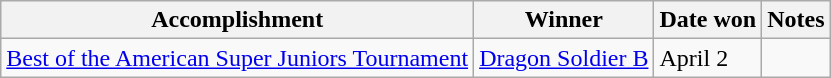<table class="wikitable">
<tr>
<th>Accomplishment</th>
<th>Winner</th>
<th>Date won</th>
<th>Notes</th>
</tr>
<tr>
<td><a href='#'>Best of the American Super Juniors Tournament</a></td>
<td><a href='#'>Dragon Soldier B</a></td>
<td>April 2</td>
<td></td>
</tr>
</table>
